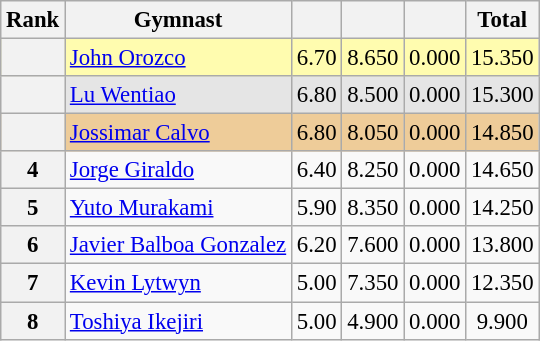<table class="wikitable sortable" style="text-align:center; font-size:95%">
<tr>
<th scope=col>Rank</th>
<th scope=col>Gymnast</th>
<th scope=col></th>
<th scope=col></th>
<th scope=col></th>
<th scope=col>Total</th>
</tr>
<tr bgcolor=fffcaf>
<th scope=row style="text-align:center"></th>
<td align=left><a href='#'>John Orozco</a><br></td>
<td>6.70</td>
<td>8.650</td>
<td>0.000</td>
<td>15.350</td>
</tr>
<tr bgcolor=e5e5e5>
<th scope=row style="text-align:center"></th>
<td align=left><a href='#'>Lu Wentiao</a><br></td>
<td>6.80</td>
<td>8.500</td>
<td>0.000</td>
<td>15.300</td>
</tr>
<tr bgcolor=eecc99>
<th scope=row style="text-align:center"></th>
<td align=left><a href='#'>Jossimar Calvo</a><br></td>
<td>6.80</td>
<td>8.050</td>
<td>0.000</td>
<td>14.850</td>
</tr>
<tr>
<th scope=row style="text-align:center">4</th>
<td align=left><a href='#'>Jorge Giraldo</a><br></td>
<td>6.40</td>
<td>8.250</td>
<td>0.000</td>
<td>14.650</td>
</tr>
<tr>
<th scope=row style="text-align:center">5</th>
<td align=left><a href='#'>Yuto Murakami</a><br></td>
<td>5.90</td>
<td>8.350</td>
<td>0.000</td>
<td>14.250</td>
</tr>
<tr>
<th scope=row style="text-align:center">6</th>
<td align=left><a href='#'>Javier Balboa Gonzalez</a><br></td>
<td>6.20</td>
<td>7.600</td>
<td>0.000</td>
<td>13.800</td>
</tr>
<tr>
<th scope=row style="text-align:center">7</th>
<td align=left><a href='#'>Kevin Lytwyn</a><br></td>
<td>5.00</td>
<td>7.350</td>
<td>0.000</td>
<td>12.350</td>
</tr>
<tr>
<th scope=row style="text-align:center">8</th>
<td align=left><a href='#'>Toshiya Ikejiri</a><br></td>
<td>5.00</td>
<td>4.900</td>
<td>0.000</td>
<td>9.900</td>
</tr>
</table>
